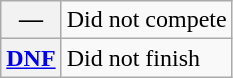<table class="wikitable">
<tr>
<th scope="row">—</th>
<td>Did not compete</td>
</tr>
<tr>
<th scope="row"><a href='#'>DNF</a></th>
<td>Did not finish</td>
</tr>
</table>
